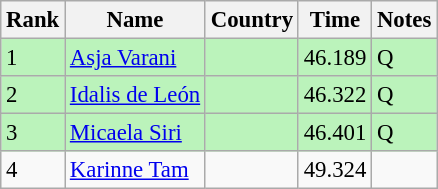<table class="wikitable" style="font-size:95%" style="text-align:center; width:35em;">
<tr>
<th>Rank</th>
<th>Name</th>
<th>Country</th>
<th>Time</th>
<th>Notes</th>
</tr>
<tr bgcolor=bbf3bb>
<td>1</td>
<td align=left><a href='#'>Asja Varani</a></td>
<td align=left></td>
<td>46.189</td>
<td>Q</td>
</tr>
<tr bgcolor=bbf3bb>
<td>2</td>
<td align=left><a href='#'>Idalis de León</a></td>
<td align=left></td>
<td>46.322</td>
<td>Q</td>
</tr>
<tr bgcolor=bbf3bb>
<td>3</td>
<td align=left><a href='#'>Micaela Siri</a></td>
<td align=left></td>
<td>46.401</td>
<td>Q</td>
</tr>
<tr>
<td>4</td>
<td align=left><a href='#'>Karinne Tam</a></td>
<td align=left></td>
<td>49.324</td>
<td></td>
</tr>
</table>
